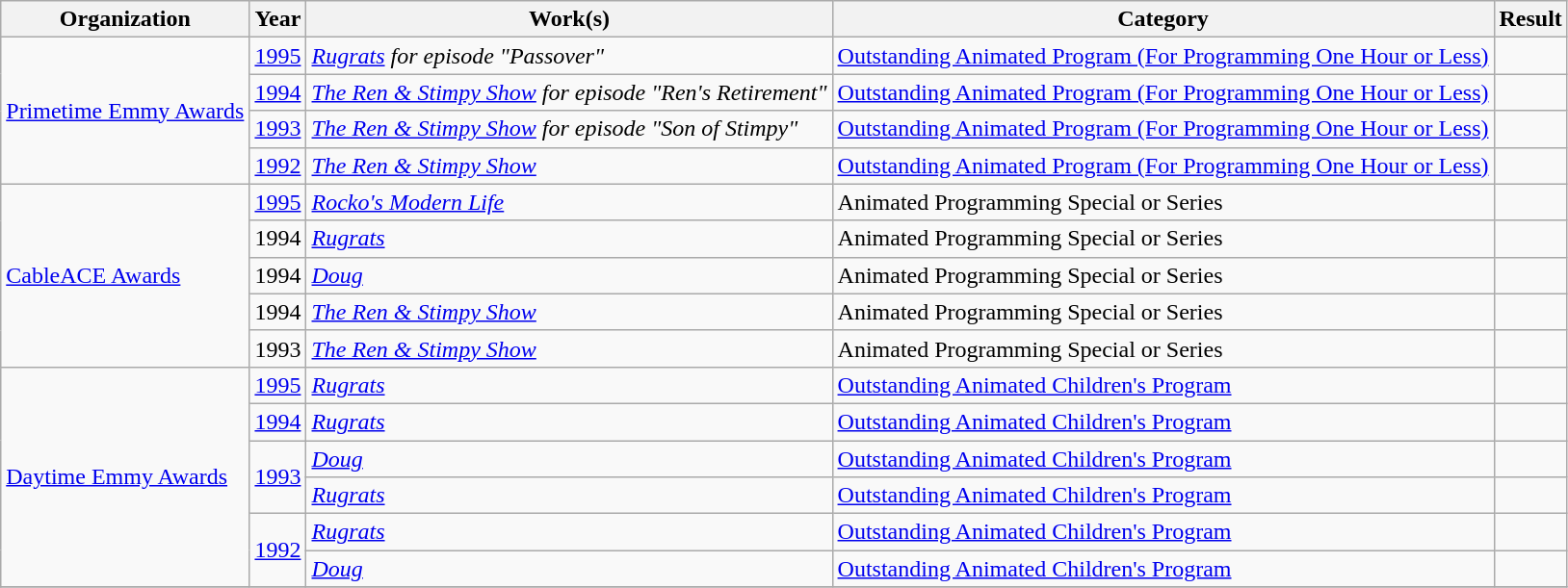<table class="wikitable plainrowheaders sortable" style="margin-right: 0;">
<tr>
<th scope="col">Organization</th>
<th scope="col">Year</th>
<th scope="col">Work(s)</th>
<th scope="col">Category</th>
<th scope="col">Result</th>
</tr>
<tr>
<td rowspan="4"><a href='#'>Primetime Emmy Awards</a></td>
<td><a href='#'>1995</a></td>
<td><em><a href='#'>Rugrats</a> for episode "Passover"</em></td>
<td><a href='#'>Outstanding Animated Program (For Programming One Hour or Less)</a></td>
<td></td>
</tr>
<tr>
<td><a href='#'>1994</a></td>
<td><em><a href='#'>The Ren & Stimpy Show</a> for episode "Ren's Retirement"</em></td>
<td><a href='#'>Outstanding Animated Program (For Programming One Hour or Less)</a></td>
<td></td>
</tr>
<tr>
<td><a href='#'>1993</a></td>
<td><em><a href='#'>The Ren & Stimpy Show</a> for episode "Son of Stimpy"</em></td>
<td><a href='#'>Outstanding Animated Program (For Programming One Hour or Less)</a></td>
<td></td>
</tr>
<tr>
<td><a href='#'>1992</a></td>
<td><em><a href='#'>The Ren & Stimpy Show</a></em></td>
<td><a href='#'>Outstanding Animated Program (For Programming One Hour or Less)</a></td>
<td></td>
</tr>
<tr>
<td rowspan="5"><a href='#'>CableACE Awards</a></td>
<td><a href='#'>1995</a></td>
<td><em><a href='#'>Rocko's Modern Life</a></em></td>
<td>Animated Programming Special or Series</td>
<td></td>
</tr>
<tr>
<td>1994</td>
<td><em><a href='#'>Rugrats</a></em></td>
<td>Animated Programming Special or Series</td>
<td></td>
</tr>
<tr>
<td>1994</td>
<td><em><a href='#'>Doug</a></em></td>
<td>Animated Programming Special or Series</td>
<td></td>
</tr>
<tr>
<td>1994</td>
<td><em><a href='#'>The Ren & Stimpy Show</a></em></td>
<td>Animated Programming Special or Series</td>
<td></td>
</tr>
<tr>
<td>1993</td>
<td><em><a href='#'>The Ren & Stimpy Show</a></em></td>
<td>Animated Programming Special or Series</td>
<td></td>
</tr>
<tr>
<td rowspan="6"><a href='#'>Daytime Emmy Awards</a></td>
<td><a href='#'>1995</a></td>
<td><em><a href='#'>Rugrats</a></em></td>
<td><a href='#'>Outstanding Animated Children's Program</a></td>
<td></td>
</tr>
<tr>
<td><a href='#'>1994</a></td>
<td><em><a href='#'>Rugrats</a></em></td>
<td><a href='#'>Outstanding Animated Children's Program</a></td>
<td></td>
</tr>
<tr>
<td rowspan="2"><a href='#'>1993</a></td>
<td><em><a href='#'>Doug</a></em></td>
<td><a href='#'>Outstanding Animated Children's Program</a></td>
<td></td>
</tr>
<tr>
<td><em><a href='#'>Rugrats</a></em></td>
<td><a href='#'>Outstanding Animated Children's Program</a></td>
<td></td>
</tr>
<tr>
<td rowspan="2"><a href='#'>1992</a></td>
<td><em><a href='#'>Rugrats</a></em></td>
<td><a href='#'>Outstanding Animated Children's Program</a></td>
<td></td>
</tr>
<tr>
<td><em><a href='#'>Doug</a></em></td>
<td><a href='#'>Outstanding Animated Children's Program</a></td>
<td></td>
</tr>
<tr>
</tr>
</table>
